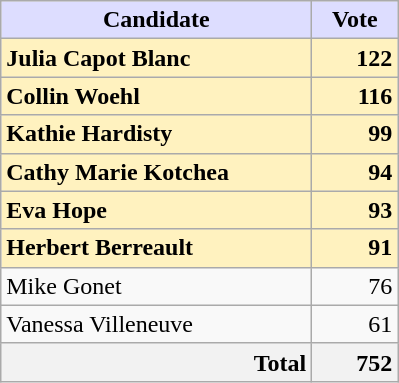<table class="wikitable">
<tr>
<th width="200px" style="background:#ddf;">Candidate</th>
<th width="50px" style="background:#ddf;">Vote</th>
</tr>
<tr>
<td style="background:#fff2bf;"><strong>Julia Capot Blanc</strong></td>
<td style="text-align:right;background:#fff2bf;"><strong>122</strong></td>
</tr>
<tr>
<td style="background:#fff2bf;"><strong>Collin Woehl</strong></td>
<td style="text-align:right;background:#fff2bf;"><strong>116</strong></td>
</tr>
<tr>
<td style="background:#fff2bf;"><strong>Kathie Hardisty</strong></td>
<td style="text-align:right;background:#fff2bf;"><strong>99</strong></td>
</tr>
<tr>
<td style="background:#fff2bf;"><strong>Cathy Marie Kotchea</strong></td>
<td style="text-align:right;background:#fff2bf;"><strong>94</strong></td>
</tr>
<tr>
<td style="background:#fff2bf;"><strong>Eva Hope</strong></td>
<td style="text-align:right;background:#fff2bf;"><strong>93</strong></td>
</tr>
<tr>
<td style="background:#fff2bf;"><strong>Herbert Berreault</strong></td>
<td style="text-align:right;background:#fff2bf;"><strong>91</strong></td>
</tr>
<tr>
<td style="text-align:left;">Mike Gonet</td>
<td style="text-align:right;">76</td>
</tr>
<tr>
<td style="text-align:left;">Vanessa Villeneuve</td>
<td style="text-align:right;">61</td>
</tr>
<tr>
<td style="text-align:right;background-color:#f2f2f2;"><strong>Total</strong></td>
<td style="text-align:right;background-color:#f2f2f2;"><strong>752</strong></td>
</tr>
</table>
